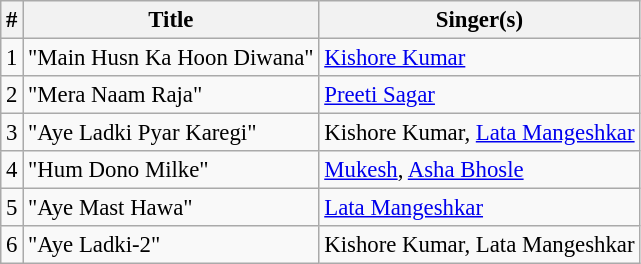<table class="wikitable" style="font-size:95%;">
<tr>
<th>#</th>
<th>Title</th>
<th>Singer(s)</th>
</tr>
<tr>
<td>1</td>
<td>"Main Husn Ka Hoon Diwana"</td>
<td><a href='#'>Kishore Kumar</a></td>
</tr>
<tr>
<td>2</td>
<td>"Mera Naam Raja"</td>
<td><a href='#'>Preeti Sagar</a></td>
</tr>
<tr>
<td>3</td>
<td>"Aye Ladki Pyar Karegi"</td>
<td>Kishore Kumar, <a href='#'>Lata Mangeshkar</a></td>
</tr>
<tr>
<td>4</td>
<td>"Hum Dono Milke"</td>
<td><a href='#'>Mukesh</a>, <a href='#'>Asha Bhosle</a></td>
</tr>
<tr>
<td>5</td>
<td>"Aye Mast Hawa"</td>
<td><a href='#'>Lata Mangeshkar</a></td>
</tr>
<tr>
<td>6</td>
<td>"Aye Ladki-2"</td>
<td>Kishore Kumar, Lata Mangeshkar</td>
</tr>
</table>
